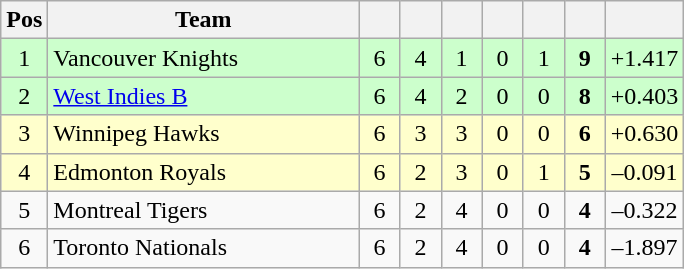<table class="wikitable" style="text-align:center">
<tr>
<th>Pos</th>
<th style="width:200px">Team</th>
<th width="20"></th>
<th width="20"></th>
<th width="20"></th>
<th width="20"></th>
<th width="20"></th>
<th width="20"></th>
<th width="20"></th>
</tr>
<tr style="background:#cfc">
<td>1</td>
<td style="text-align:left;">Vancouver Knights</td>
<td>6</td>
<td>4</td>
<td>1</td>
<td>0</td>
<td>1</td>
<td><strong>9</strong></td>
<td>+1.417</td>
</tr>
<tr style="background:#cfc">
<td>2</td>
<td style="text-align:left;"><a href='#'>West Indies B</a></td>
<td>6</td>
<td>4</td>
<td>2</td>
<td>0</td>
<td>0</td>
<td><strong>8</strong></td>
<td>+0.403</td>
</tr>
<tr style="background:#ffc">
<td>3</td>
<td style="text-align:left;">Winnipeg Hawks</td>
<td>6</td>
<td>3</td>
<td>3</td>
<td>0</td>
<td>0</td>
<td><strong>6</strong></td>
<td>+0.630</td>
</tr>
<tr style="background:#ffc">
<td>4</td>
<td style="text-align:left;">Edmonton Royals</td>
<td>6</td>
<td>2</td>
<td>3</td>
<td>0</td>
<td>1</td>
<td><strong>5</strong></td>
<td>–0.091</td>
</tr>
<tr>
<td>5</td>
<td style="text-align:left;">Montreal Tigers</td>
<td>6</td>
<td>2</td>
<td>4</td>
<td>0</td>
<td>0</td>
<td><strong>4</strong></td>
<td>–0.322</td>
</tr>
<tr>
<td>6</td>
<td style="text-align:left;">Toronto Nationals</td>
<td>6</td>
<td>2</td>
<td>4</td>
<td>0</td>
<td>0</td>
<td><strong>4</strong></td>
<td>–1.897</td>
</tr>
</table>
